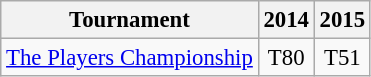<table class="wikitable" style="font-size:95%;text-align:center;">
<tr>
<th>Tournament</th>
<th>2014</th>
<th>2015</th>
</tr>
<tr>
<td align=left><a href='#'>The Players Championship</a></td>
<td>T80</td>
<td>T51</td>
</tr>
</table>
